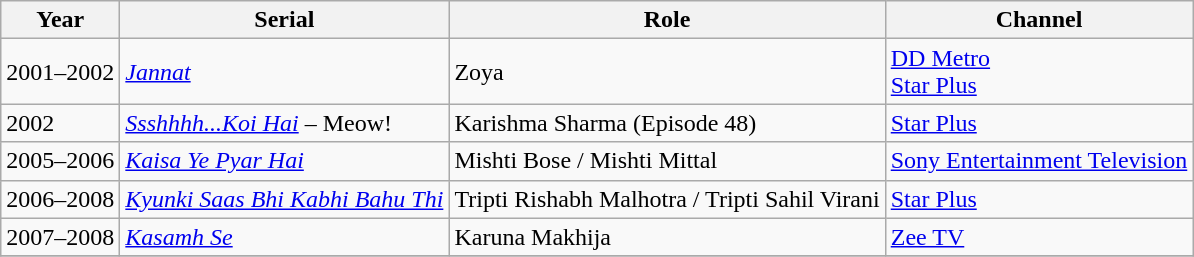<table class="wikitable sortable">
<tr>
<th>Year</th>
<th>Serial</th>
<th>Role</th>
<th>Channel</th>
</tr>
<tr>
<td>2001–2002</td>
<td><em><a href='#'>Jannat</a></em></td>
<td>Zoya</td>
<td><a href='#'>DD Metro</a> <br> <a href='#'>Star Plus</a></td>
</tr>
<tr>
<td>2002</td>
<td><em><a href='#'>Ssshhhh...Koi Hai</a></em> – Meow!</td>
<td>Karishma Sharma (Episode 48)</td>
<td><a href='#'>Star Plus</a></td>
</tr>
<tr>
<td>2005–2006</td>
<td><em><a href='#'>Kaisa Ye Pyar Hai</a></em></td>
<td>Mishti Bose / Mishti Mittal</td>
<td><a href='#'>Sony Entertainment Television</a></td>
</tr>
<tr>
<td>2006–2008</td>
<td><em><a href='#'>Kyunki Saas Bhi Kabhi Bahu Thi</a></em></td>
<td>Tripti Rishabh Malhotra / Tripti Sahil Virani</td>
<td><a href='#'>Star Plus</a></td>
</tr>
<tr>
<td>2007–2008</td>
<td><em><a href='#'>Kasamh Se</a></em></td>
<td>Karuna Makhija</td>
<td><a href='#'>Zee TV</a></td>
</tr>
<tr>
</tr>
</table>
